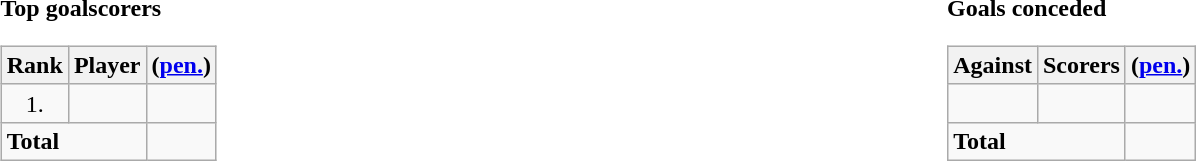<table style="width:100%;">
<tr>
<td style="text-align:left; width:45%; vertical-align:top;"><br><strong>Top goalscorers</strong><table class="wikitable" align="left style="width:60%; font-size:85%">
<tr valign=top>
<th align=center>Rank</th>
<th align=center>Player</th>
<th align=center>(<a href='#'>pen.</a>)</th>
</tr>
<tr valign=top>
<td align=center>1.</td>
<td></td>
<td align=center></td>
</tr>
<tr valign=top>
<td colspan=2><strong>Total</strong></td>
<td align=center></td>
</tr>
</table>
</td>
<td style="text-align:left; width:45%; vertical-align:top;"><br><strong>Goals conceded</strong><table class="wikitable" >
<tr valign=top>
<th align=center>Against</th>
<th align=center>Scorers</th>
<th align=center>(<a href='#'>pen.</a>)</th>
</tr>
<tr valign=top>
<td></td>
<td style="text-align:center;"></td>
<td><br> </td>
</tr>
<tr valign=top>
<td colspan=2><strong>Total</strong></td>
<td align=center></td>
</tr>
</table>
</td>
</tr>
</table>
